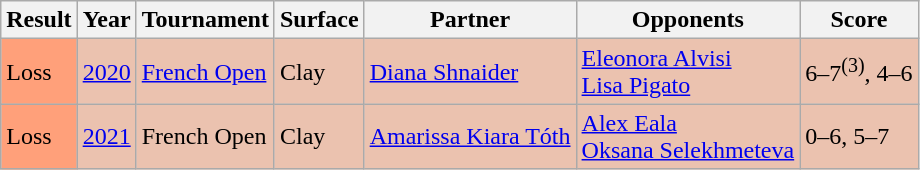<table class="sortable wikitable">
<tr>
<th>Result</th>
<th>Year</th>
<th>Tournament</th>
<th>Surface</th>
<th>Partner</th>
<th>Opponents</th>
<th>Score</th>
</tr>
<tr bgcolor=#ebc2af>
<td bgcolor=FFA07A>Loss</td>
<td><a href='#'>2020</a></td>
<td><a href='#'>French Open</a></td>
<td>Clay</td>
<td> <a href='#'>Diana Shnaider</a></td>
<td> <a href='#'>Eleonora Alvisi</a> <br>  <a href='#'>Lisa Pigato</a></td>
<td>6–7<sup>(3)</sup>, 4–6</td>
</tr>
<tr bgcolor=#ebc2af>
<td bgcolor=FFA07A>Loss</td>
<td><a href='#'>2021</a></td>
<td>French Open</td>
<td>Clay</td>
<td> <a href='#'>Amarissa Kiara Tóth</a></td>
<td> <a href='#'>Alex Eala</a> <br>  <a href='#'>Oksana Selekhmeteva</a></td>
<td>0–6, 5–7</td>
</tr>
</table>
